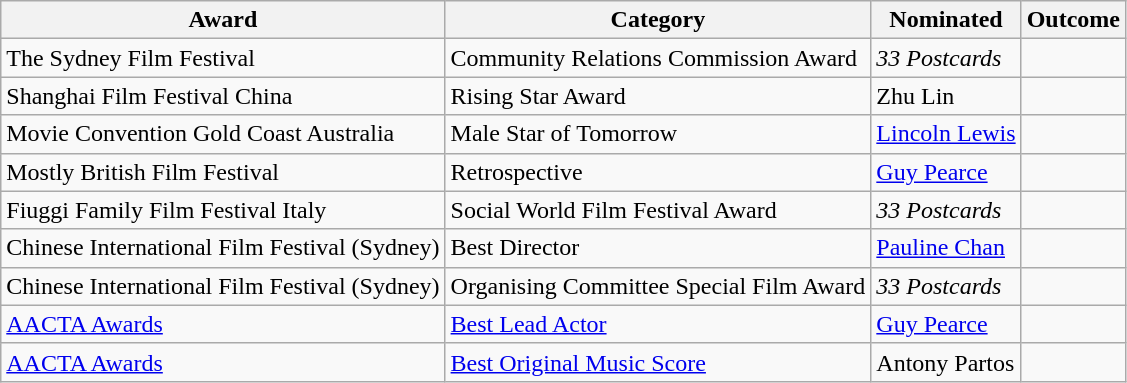<table class="wikitable">
<tr>
<th>Award</th>
<th>Category</th>
<th>Nominated</th>
<th>Outcome</th>
</tr>
<tr>
<td>The Sydney Film Festival</td>
<td>Community Relations Commission Award</td>
<td><em>33 Postcards</em></td>
<td></td>
</tr>
<tr>
<td>Shanghai Film Festival China</td>
<td>Rising Star Award</td>
<td>Zhu Lin</td>
<td></td>
</tr>
<tr>
<td>Movie Convention Gold Coast Australia</td>
<td>Male Star of Tomorrow</td>
<td><a href='#'>Lincoln Lewis</a></td>
<td></td>
</tr>
<tr>
<td>Mostly British Film Festival</td>
<td>Retrospective</td>
<td><a href='#'>Guy Pearce</a></td>
<td></td>
</tr>
<tr>
<td>Fiuggi Family Film Festival Italy</td>
<td>Social World Film Festival Award</td>
<td><em>33 Postcards</em></td>
<td></td>
</tr>
<tr>
<td>Chinese International Film Festival (Sydney)</td>
<td>Best Director</td>
<td><a href='#'>Pauline Chan</a></td>
<td></td>
</tr>
<tr>
<td>Chinese International Film Festival (Sydney)</td>
<td>Organising Committee Special Film Award</td>
<td><em>33 Postcards</em></td>
<td></td>
</tr>
<tr>
<td><a href='#'>AACTA Awards</a></td>
<td><a href='#'>Best Lead Actor</a></td>
<td><a href='#'>Guy Pearce</a></td>
<td></td>
</tr>
<tr>
<td><a href='#'>AACTA Awards</a></td>
<td><a href='#'>Best Original Music Score</a></td>
<td>Antony Partos</td>
<td></td>
</tr>
</table>
